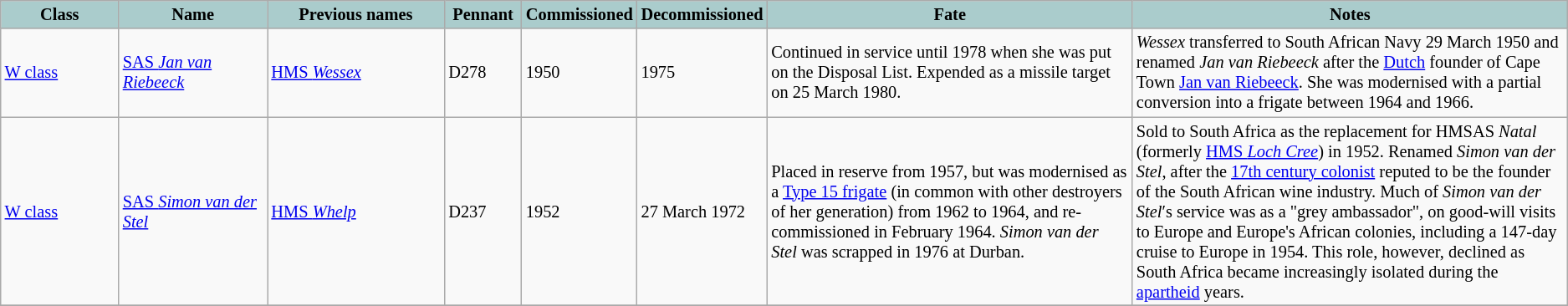<table class="wikitable sortable" style="font-style: normal; font-size: 85%">
<tr>
<th style="width:8%; background-color:#aacccc">Class</th>
<th style="width:10%; background-color:#aacccc">Name</th>
<th class=unsortable style="width:12%; background-color:#aacccc">Previous names</th>
<th style="width:5%; background-color:#aacccc">Pennant</th>
<th style="width:5%; background-color:#aacccc">Commissioned</th>
<th style="width:5%; background-color:#aacccc">Decommissioned</th>
<th class=unsortable style="width:25%; background-color:#aacccc">Fate</th>
<th class=unsortable style="width:30%; background-color:#aacccc">Notes</th>
</tr>
<tr>
<td><a href='#'>W class</a></td>
<td><a href='#'>SAS <em>Jan van Riebeeck</em></a></td>
<td><a href='#'>HMS <em>Wessex</em></a></td>
<td>D278</td>
<td>1950</td>
<td>1975</td>
<td>Continued in service until 1978 when she was put on the Disposal List. Expended as a missile target on 25 March 1980.</td>
<td><em>Wessex</em> transferred to South African Navy 29 March 1950 and renamed <em>Jan van Riebeeck</em> after the <a href='#'>Dutch</a> founder of Cape Town <a href='#'>Jan van Riebeeck</a>. She was modernised with a partial conversion into a frigate between 1964 and 1966.</td>
</tr>
<tr>
<td><a href='#'>W class</a></td>
<td><a href='#'>SAS <em>Simon van der Stel</em></a></td>
<td><a href='#'>HMS <em>Whelp</em></a></td>
<td>D237</td>
<td>1952</td>
<td>27 March 1972</td>
<td>Placed in reserve from 1957, but was modernised as a <a href='#'>Type 15 frigate</a> (in common with other destroyers of her generation) from 1962 to 1964, and re-commissioned in February 1964. <em>Simon van der Stel</em> was scrapped in 1976 at Durban.</td>
<td>Sold to South Africa as the replacement for HMSAS <em>Natal</em> (formerly <a href='#'>HMS <em>Loch Cree</em></a>) in 1952. Renamed <em>Simon van der Stel</em>, after the <a href='#'>17th century colonist</a> reputed to be the founder of the South African wine industry. Much of <em>Simon van der Stel</em>′s service was as a "grey ambassador", on good-will visits to Europe and Europe's African colonies, including a 147-day cruise to Europe in 1954. This role, however, declined as South Africa became increasingly isolated during the <a href='#'>apartheid</a> years.</td>
</tr>
<tr>
</tr>
</table>
